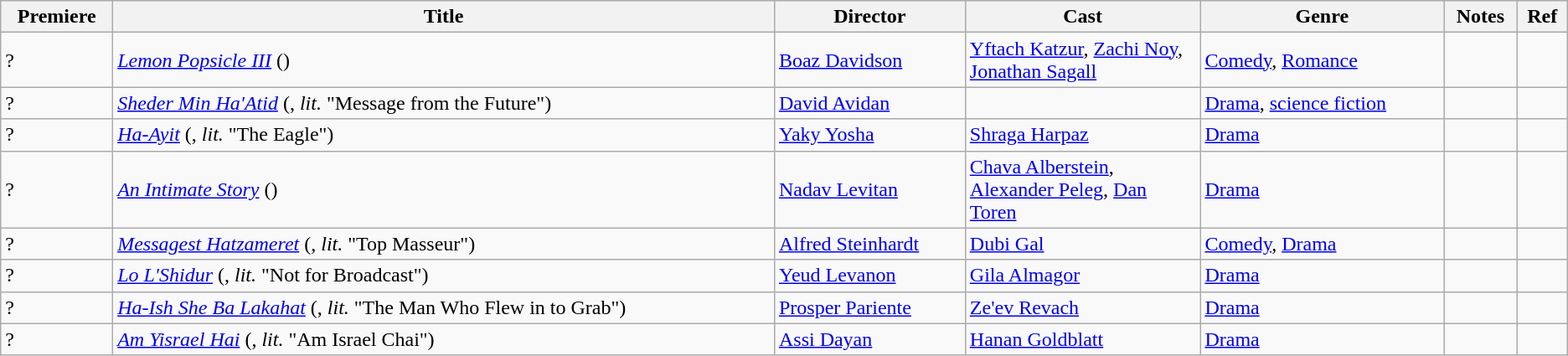<table class="wikitable">
<tr>
<th>Premiere</th>
<th>Title</th>
<th>Director</th>
<th width=15%>Cast</th>
<th>Genre</th>
<th>Notes</th>
<th>Ref</th>
</tr>
<tr>
<td>?</td>
<td><em><a href='#'>Lemon Popsicle III</a></em> ()</td>
<td><a href='#'>Boaz Davidson</a></td>
<td><a href='#'>Yftach Katzur</a>, <a href='#'>Zachi Noy</a>, <a href='#'>Jonathan Sagall</a></td>
<td><a href='#'>Comedy</a>, <a href='#'>Romance</a></td>
<td></td>
<td></td>
</tr>
<tr>
<td>?</td>
<td><em><a href='#'>Sheder Min Ha'Atid</a></em> (, <em>lit.</em> "Message from the Future")</td>
<td><a href='#'>David Avidan</a></td>
<td></td>
<td><a href='#'>Drama</a>, <a href='#'>science fiction</a></td>
<td></td>
<td></td>
</tr>
<tr>
<td>?</td>
<td><em><a href='#'>Ha-Ayit</a></em> (, <em>lit.</em> "The Eagle")</td>
<td><a href='#'>Yaky Yosha</a></td>
<td><a href='#'>Shraga Harpaz</a></td>
<td><a href='#'>Drama</a></td>
<td></td>
<td></td>
</tr>
<tr>
<td>?</td>
<td><em><a href='#'>An Intimate Story</a></em> ()</td>
<td><a href='#'>Nadav Levitan</a></td>
<td><a href='#'>Chava Alberstein</a>, <a href='#'>Alexander Peleg</a>, <a href='#'>Dan Toren</a></td>
<td><a href='#'>Drama</a></td>
<td></td>
<td></td>
</tr>
<tr>
<td>?</td>
<td><em><a href='#'>Messagest Hatzameret</a></em> (, <em>lit.</em> "Top Masseur")</td>
<td><a href='#'>Alfred Steinhardt</a></td>
<td><a href='#'>Dubi Gal</a></td>
<td><a href='#'>Comedy</a>, <a href='#'>Drama</a></td>
<td></td>
<td></td>
</tr>
<tr>
<td>?</td>
<td><em><a href='#'>Lo L'Shidur</a></em> (, <em>lit.</em> "Not for Broadcast")</td>
<td><a href='#'>Yeud Levanon</a></td>
<td><a href='#'>Gila Almagor</a></td>
<td><a href='#'>Drama</a></td>
<td></td>
<td></td>
</tr>
<tr>
<td>?</td>
<td><em><a href='#'>Ha-Ish She Ba Lakahat</a></em> (, <em>lit.</em> "The Man Who Flew in to Grab")</td>
<td><a href='#'>Prosper Pariente</a></td>
<td><a href='#'>Ze'ev Revach</a></td>
<td><a href='#'>Drama</a></td>
<td></td>
<td></td>
</tr>
<tr>
<td>?</td>
<td><em><a href='#'>Am Yisrael Hai</a></em> (, <em>lit.</em> "Am Israel Chai")</td>
<td><a href='#'>Assi Dayan</a></td>
<td><a href='#'>Hanan Goldblatt</a></td>
<td><a href='#'>Drama</a></td>
<td></td>
<td></td>
</tr>
</table>
